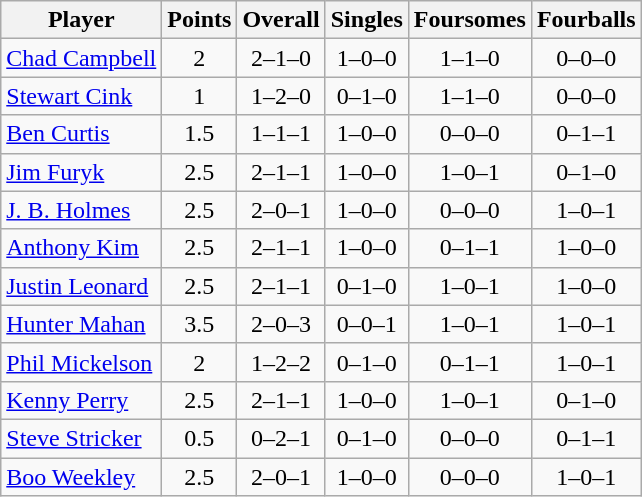<table class="wikitable sortable" style="text-align:center">
<tr>
<th>Player</th>
<th>Points</th>
<th>Overall</th>
<th>Singles</th>
<th>Foursomes</th>
<th>Fourballs</th>
</tr>
<tr>
<td align=left><a href='#'>Chad Campbell</a></td>
<td>2</td>
<td>2–1–0</td>
<td>1–0–0</td>
<td>1–1–0</td>
<td>0–0–0</td>
</tr>
<tr>
<td align=left><a href='#'>Stewart Cink</a></td>
<td>1</td>
<td>1–2–0</td>
<td>0–1–0</td>
<td>1–1–0</td>
<td>0–0–0</td>
</tr>
<tr>
<td align=left><a href='#'>Ben Curtis</a></td>
<td>1.5</td>
<td>1–1–1</td>
<td>1–0–0</td>
<td>0–0–0</td>
<td>0–1–1</td>
</tr>
<tr>
<td align=left><a href='#'>Jim Furyk</a></td>
<td>2.5</td>
<td>2–1–1</td>
<td>1–0–0</td>
<td>1–0–1</td>
<td>0–1–0</td>
</tr>
<tr>
<td align=left><a href='#'>J. B. Holmes</a></td>
<td>2.5</td>
<td>2–0–1</td>
<td>1–0–0</td>
<td>0–0–0</td>
<td>1–0–1</td>
</tr>
<tr>
<td align=left><a href='#'>Anthony Kim</a></td>
<td>2.5</td>
<td>2–1–1</td>
<td>1–0–0</td>
<td>0–1–1</td>
<td>1–0–0</td>
</tr>
<tr>
<td align=left><a href='#'>Justin Leonard</a></td>
<td>2.5</td>
<td>2–1–1</td>
<td>0–1–0</td>
<td>1–0–1</td>
<td>1–0–0</td>
</tr>
<tr>
<td align=left><a href='#'>Hunter Mahan</a></td>
<td>3.5</td>
<td>2–0–3</td>
<td>0–0–1</td>
<td>1–0–1</td>
<td>1–0–1</td>
</tr>
<tr>
<td align=left><a href='#'>Phil Mickelson</a></td>
<td>2</td>
<td>1–2–2</td>
<td>0–1–0</td>
<td>0–1–1</td>
<td>1–0–1</td>
</tr>
<tr>
<td align=left><a href='#'>Kenny Perry</a></td>
<td>2.5</td>
<td>2–1–1</td>
<td>1–0–0</td>
<td>1–0–1</td>
<td>0–1–0</td>
</tr>
<tr>
<td align=left><a href='#'>Steve Stricker</a></td>
<td>0.5</td>
<td>0–2–1</td>
<td>0–1–0</td>
<td>0–0–0</td>
<td>0–1–1</td>
</tr>
<tr>
<td align=left><a href='#'>Boo Weekley</a></td>
<td>2.5</td>
<td>2–0–1</td>
<td>1–0–0</td>
<td>0–0–0</td>
<td>1–0–1</td>
</tr>
</table>
